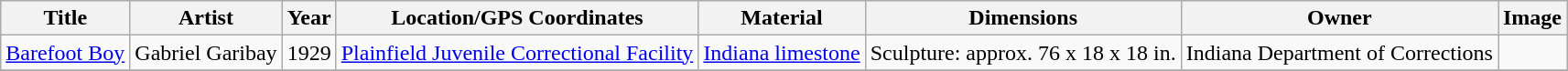<table class="wikitable sortable">
<tr>
<th>Title</th>
<th>Artist</th>
<th>Year</th>
<th>Location/GPS Coordinates</th>
<th>Material</th>
<th>Dimensions</th>
<th>Owner</th>
<th>Image</th>
</tr>
<tr>
<td><a href='#'>Barefoot Boy</a></td>
<td>Gabriel Garibay</td>
<td>1929</td>
<td><a href='#'>Plainfield Juvenile Correctional Facility</a></td>
<td><a href='#'>Indiana limestone</a></td>
<td>Sculpture: approx. 76 x 18 x 18 in.</td>
<td>Indiana Department of Corrections</td>
<td></td>
</tr>
<tr>
</tr>
</table>
